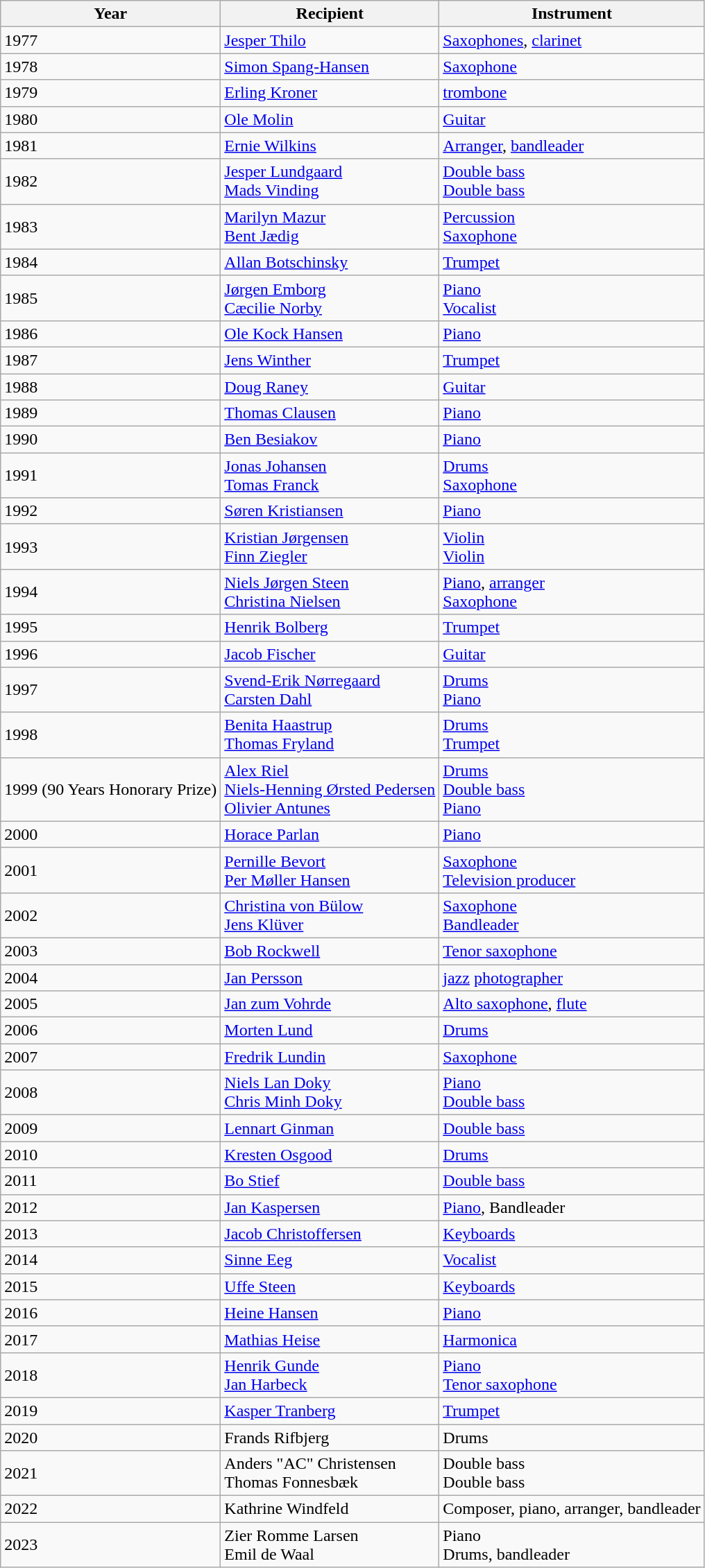<table class="wikitable">
<tr>
<th>Year</th>
<th>Recipient</th>
<th>Instrument</th>
</tr>
<tr>
<td>1977</td>
<td><a href='#'>Jesper Thilo</a></td>
<td><a href='#'>Saxophones</a>, <a href='#'>clarinet</a></td>
</tr>
<tr>
<td>1978</td>
<td><a href='#'>Simon Spang-Hansen</a></td>
<td><a href='#'>Saxophone</a></td>
</tr>
<tr>
<td>1979</td>
<td><a href='#'>Erling Kroner</a></td>
<td><a href='#'>trombone</a></td>
</tr>
<tr>
<td>1980</td>
<td><a href='#'>Ole Molin</a></td>
<td><a href='#'>Guitar</a></td>
</tr>
<tr>
<td>1981</td>
<td><a href='#'>Ernie Wilkins</a></td>
<td><a href='#'>Arranger</a>, <a href='#'>bandleader</a></td>
</tr>
<tr>
<td>1982</td>
<td><a href='#'>Jesper Lundgaard</a><br><a href='#'>Mads Vinding</a></td>
<td><a href='#'>Double bass</a><br><a href='#'>Double bass</a></td>
</tr>
<tr>
<td>1983</td>
<td><a href='#'>Marilyn Mazur</a><br><a href='#'>Bent Jædig</a></td>
<td><a href='#'>Percussion</a><br><a href='#'>Saxophone</a></td>
</tr>
<tr>
<td>1984</td>
<td><a href='#'>Allan Botschinsky</a></td>
<td><a href='#'>Trumpet</a></td>
</tr>
<tr>
<td>1985</td>
<td><a href='#'>Jørgen Emborg</a><br><a href='#'>Cæcilie Norby</a></td>
<td><a href='#'>Piano</a><br><a href='#'>Vocalist</a></td>
</tr>
<tr>
<td>1986</td>
<td><a href='#'>Ole Kock Hansen</a></td>
<td><a href='#'>Piano</a></td>
</tr>
<tr>
<td>1987</td>
<td><a href='#'>Jens Winther</a></td>
<td><a href='#'>Trumpet</a></td>
</tr>
<tr>
<td>1988</td>
<td><a href='#'>Doug Raney</a></td>
<td><a href='#'>Guitar</a></td>
</tr>
<tr>
<td>1989</td>
<td><a href='#'>Thomas Clausen</a></td>
<td><a href='#'>Piano</a></td>
</tr>
<tr>
<td>1990</td>
<td><a href='#'>Ben Besiakov</a></td>
<td><a href='#'>Piano</a></td>
</tr>
<tr>
<td>1991</td>
<td><a href='#'>Jonas Johansen</a> <br><a href='#'>Tomas Franck</a></td>
<td><a href='#'>Drums</a><br><a href='#'>Saxophone</a></td>
</tr>
<tr>
<td>1992</td>
<td><a href='#'>Søren Kristiansen</a></td>
<td><a href='#'>Piano</a></td>
</tr>
<tr>
<td>1993</td>
<td><a href='#'>Kristian Jørgensen</a><br><a href='#'>Finn Ziegler</a></td>
<td><a href='#'>Violin</a><br><a href='#'>Violin</a></td>
</tr>
<tr>
<td>1994</td>
<td><a href='#'>Niels Jørgen Steen</a><br><a href='#'>Christina Nielsen</a></td>
<td><a href='#'>Piano</a>, <a href='#'>arranger</a><br><a href='#'>Saxophone</a></td>
</tr>
<tr>
<td>1995</td>
<td><a href='#'>Henrik Bolberg</a></td>
<td><a href='#'>Trumpet</a></td>
</tr>
<tr>
<td>1996</td>
<td><a href='#'>Jacob Fischer</a></td>
<td><a href='#'>Guitar</a></td>
</tr>
<tr>
<td>1997</td>
<td><a href='#'>Svend-Erik Nørregaard</a><br><a href='#'>Carsten Dahl</a></td>
<td><a href='#'>Drums</a><br><a href='#'>Piano</a></td>
</tr>
<tr>
<td>1998</td>
<td><a href='#'>Benita Haastrup</a><br><a href='#'>Thomas Fryland</a></td>
<td><a href='#'>Drums</a><br><a href='#'>Trumpet</a></td>
</tr>
<tr>
<td>1999 (90 Years Honorary Prize)</td>
<td><a href='#'>Alex Riel</a><br><a href='#'>Niels-Henning Ørsted Pedersen</a><br><a href='#'>Olivier Antunes</a></td>
<td><a href='#'>Drums</a><br><a href='#'>Double bass</a><br><a href='#'>Piano</a></td>
</tr>
<tr>
<td>2000</td>
<td><a href='#'>Horace Parlan</a></td>
<td><a href='#'>Piano</a></td>
</tr>
<tr>
<td>2001</td>
<td><a href='#'>Pernille Bevort</a><br><a href='#'>Per Møller Hansen</a></td>
<td><a href='#'>Saxophone</a><br><a href='#'>Television producer</a></td>
</tr>
<tr>
<td>2002</td>
<td><a href='#'>Christina von Bülow</a><br><a href='#'>Jens Klüver</a></td>
<td><a href='#'>Saxophone</a><br><a href='#'>Bandleader</a></td>
</tr>
<tr>
<td>2003</td>
<td><a href='#'>Bob Rockwell</a></td>
<td><a href='#'>Tenor saxophone</a></td>
</tr>
<tr>
<td>2004</td>
<td><a href='#'>Jan Persson</a></td>
<td><a href='#'>jazz</a> <a href='#'>photographer</a></td>
</tr>
<tr>
<td>2005</td>
<td><a href='#'>Jan zum Vohrde</a></td>
<td><a href='#'>Alto saxophone</a>, <a href='#'>flute</a></td>
</tr>
<tr>
<td>2006</td>
<td><a href='#'>Morten Lund</a></td>
<td><a href='#'>Drums</a></td>
</tr>
<tr>
<td>2007</td>
<td><a href='#'>Fredrik Lundin</a></td>
<td><a href='#'>Saxophone</a></td>
</tr>
<tr>
<td>2008</td>
<td><a href='#'>Niels Lan Doky</a><br><a href='#'>Chris Minh Doky</a></td>
<td><a href='#'>Piano</a><br><a href='#'>Double bass</a></td>
</tr>
<tr>
<td>2009</td>
<td><a href='#'>Lennart Ginman</a></td>
<td><a href='#'>Double bass</a></td>
</tr>
<tr>
<td>2010</td>
<td><a href='#'>Kresten Osgood</a></td>
<td><a href='#'>Drums</a></td>
</tr>
<tr>
<td>2011</td>
<td><a href='#'>Bo Stief</a></td>
<td><a href='#'>Double bass</a></td>
</tr>
<tr>
<td>2012</td>
<td><a href='#'>Jan Kaspersen</a></td>
<td><a href='#'>Piano</a>, Bandleader</td>
</tr>
<tr>
<td>2013</td>
<td><a href='#'>Jacob Christoffersen</a></td>
<td><a href='#'>Keyboards</a></td>
</tr>
<tr>
<td>2014</td>
<td><a href='#'>Sinne Eeg</a></td>
<td><a href='#'>Vocalist</a></td>
</tr>
<tr>
<td>2015</td>
<td><a href='#'>Uffe Steen</a></td>
<td><a href='#'>Keyboards</a></td>
</tr>
<tr>
<td>2016</td>
<td><a href='#'>Heine Hansen</a></td>
<td><a href='#'>Piano</a></td>
</tr>
<tr>
<td>2017</td>
<td><a href='#'>Mathias Heise</a></td>
<td><a href='#'>Harmonica</a></td>
</tr>
<tr>
<td>2018</td>
<td><a href='#'>Henrik Gunde</a><br><a href='#'>Jan Harbeck</a></td>
<td><a href='#'>Piano</a><br><a href='#'>Tenor saxophone</a></td>
</tr>
<tr>
<td>2019</td>
<td><a href='#'>Kasper Tranberg</a></td>
<td><a href='#'>Trumpet</a></td>
</tr>
<tr>
<td>2020</td>
<td>Frands Rifbjerg</td>
<td>Drums</td>
</tr>
<tr>
<td>2021</td>
<td>Anders "AC" Christensen<br>Thomas Fonnesbæk</td>
<td>Double bass<br>Double bass</td>
</tr>
<tr>
<td>2022</td>
<td>Kathrine Windfeld</td>
<td>Composer, piano, arranger, bandleader</td>
</tr>
<tr>
<td>2023</td>
<td>Zier Romme Larsen<br>Emil de Waal</td>
<td>Piano<br>Drums, bandleader</td>
</tr>
</table>
